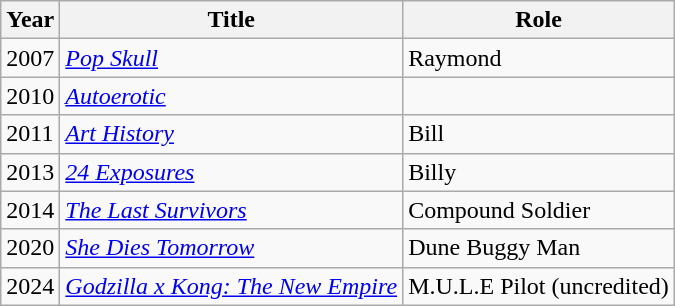<table class="wikitable">
<tr>
<th>Year</th>
<th>Title</th>
<th>Role</th>
</tr>
<tr>
<td>2007</td>
<td><em><a href='#'>Pop Skull</a></em></td>
<td>Raymond</td>
</tr>
<tr>
<td>2010</td>
<td><em><a href='#'>Autoerotic</a></em></td>
<td></td>
</tr>
<tr>
<td>2011</td>
<td><em><a href='#'>Art History</a></em></td>
<td>Bill</td>
</tr>
<tr>
<td>2013</td>
<td><em><a href='#'>24 Exposures</a></em></td>
<td>Billy</td>
</tr>
<tr>
<td>2014</td>
<td><em><a href='#'>The Last Survivors</a></em></td>
<td>Compound Soldier</td>
</tr>
<tr>
<td>2020</td>
<td><em><a href='#'>She Dies Tomorrow</a></em></td>
<td>Dune Buggy Man</td>
</tr>
<tr>
<td>2024</td>
<td><em><a href='#'>Godzilla x Kong: The New Empire</a></em></td>
<td>M.U.L.E Pilot (uncredited)</td>
</tr>
</table>
